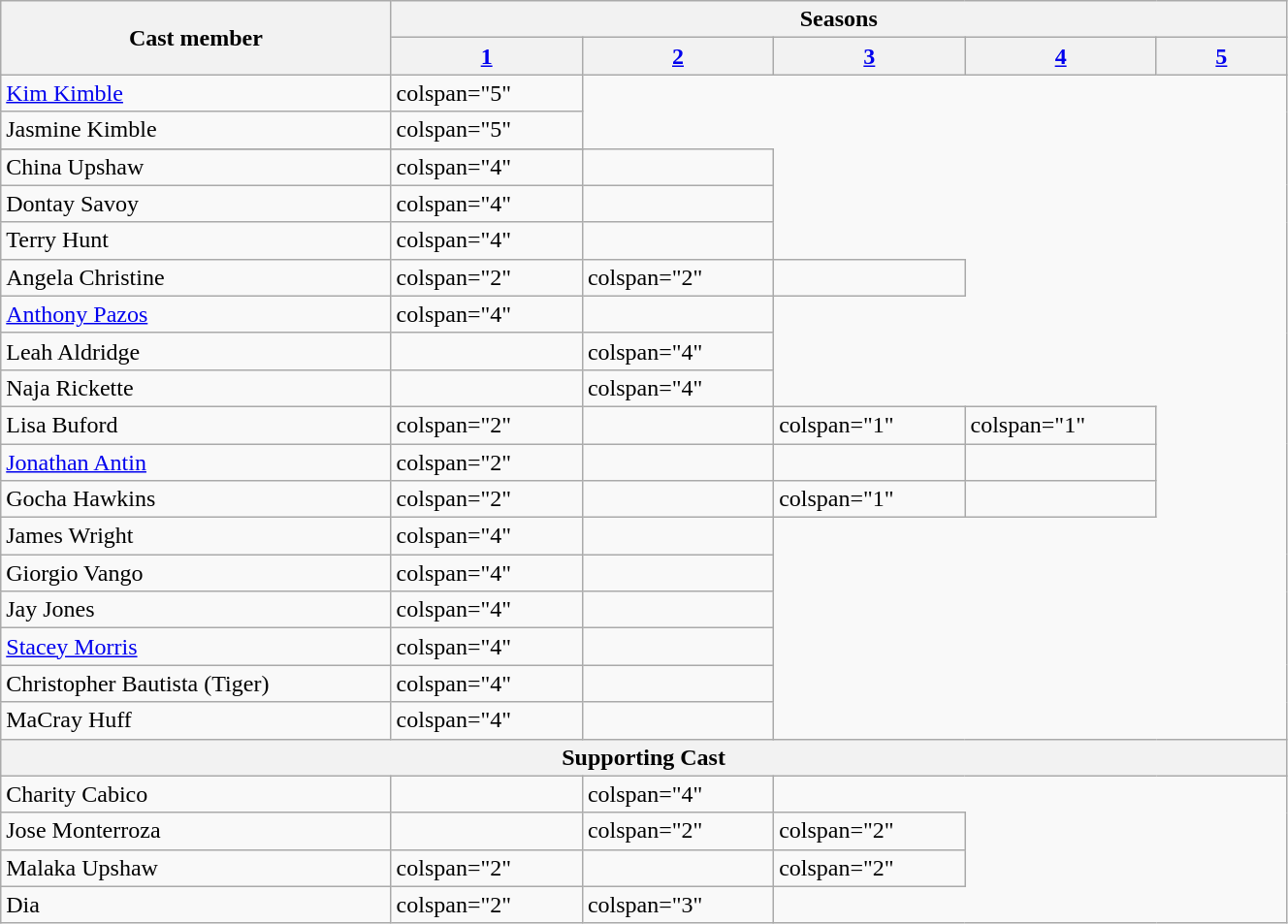<table class="wikitable plainrowheaders" style="width:70%;">
<tr>
<th rowspan="2" style="width:15%;">Cast member</th>
<th colspan="5">Seasons</th>
</tr>
<tr>
<th style="width:5%;"><a href='#'>1</a></th>
<th style="width:5%;"><a href='#'>2</a></th>
<th style="width:5%;"><a href='#'>3</a></th>
<th style="width:5%;"><a href='#'>4</a></th>
<th style="width:5%;"><a href='#'>5</a></th>
</tr>
<tr>
<td><a href='#'>Kim Kimble</a></td>
<td>colspan="5" </td>
</tr>
<tr>
<td>Jasmine Kimble</td>
<td>colspan="5" </td>
</tr>
<tr>
</tr>
<tr>
<td>China Upshaw</td>
<td>colspan="4" </td>
<td></td>
</tr>
<tr>
<td>Dontay Savoy</td>
<td>colspan="4" </td>
<td></td>
</tr>
<tr>
<td>Terry Hunt</td>
<td>colspan="4" </td>
<td></td>
</tr>
<tr>
<td>Angela Christine</td>
<td>colspan="2" </td>
<td>colspan="2" </td>
<td></td>
</tr>
<tr>
<td><a href='#'>Anthony Pazos</a></td>
<td>colspan="4" </td>
<td></td>
</tr>
<tr>
<td>Leah Aldridge</td>
<td></td>
<td>colspan="4" </td>
</tr>
<tr>
<td>Naja Rickette</td>
<td></td>
<td>colspan="4" </td>
</tr>
<tr>
<td>Lisa Buford</td>
<td>colspan="2" </td>
<td></td>
<td>colspan="1" </td>
<td>colspan="1" </td>
</tr>
<tr>
<td><a href='#'>Jonathan Antin</a></td>
<td>colspan="2" </td>
<td></td>
<td></td>
<td></td>
</tr>
<tr>
<td>Gocha Hawkins</td>
<td>colspan="2" </td>
<td></td>
<td>colspan="1" </td>
<td></td>
</tr>
<tr>
<td>James Wright</td>
<td>colspan="4" </td>
<td></td>
</tr>
<tr>
<td>Giorgio Vango</td>
<td>colspan="4" </td>
<td></td>
</tr>
<tr>
<td>Jay Jones</td>
<td>colspan="4" </td>
<td></td>
</tr>
<tr>
<td><a href='#'>Stacey Morris</a></td>
<td>colspan="4" </td>
<td></td>
</tr>
<tr>
<td>Christopher Bautista (Tiger)</td>
<td>colspan="4" </td>
<td></td>
</tr>
<tr>
<td>MaCray Huff</td>
<td>colspan="4" </td>
<td></td>
</tr>
<tr>
<th colspan="8">Supporting Cast</th>
</tr>
<tr>
<td>Charity Cabico</td>
<td></td>
<td>colspan="4" </td>
</tr>
<tr>
<td>Jose Monterroza</td>
<td></td>
<td>colspan="2" </td>
<td>colspan="2" </td>
</tr>
<tr>
<td>Malaka Upshaw</td>
<td>colspan="2" </td>
<td></td>
<td>colspan="2" </td>
</tr>
<tr>
<td>Dia</td>
<td>colspan="2" </td>
<td>colspan="3" </td>
</tr>
</table>
